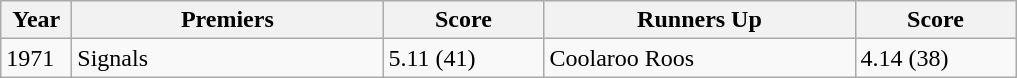<table class = "wikitable">
<tr>
<th width = "40">Year</th>
<th width = "200">Premiers</th>
<th width = "100">Score</th>
<th width = "200">Runners Up</th>
<th width = "100">Score</th>
</tr>
<tr>
<td>1971</td>
<td>Signals</td>
<td>5.11 (41)</td>
<td>Coolaroo Roos</td>
<td>4.14 (38)</td>
</tr>
</table>
